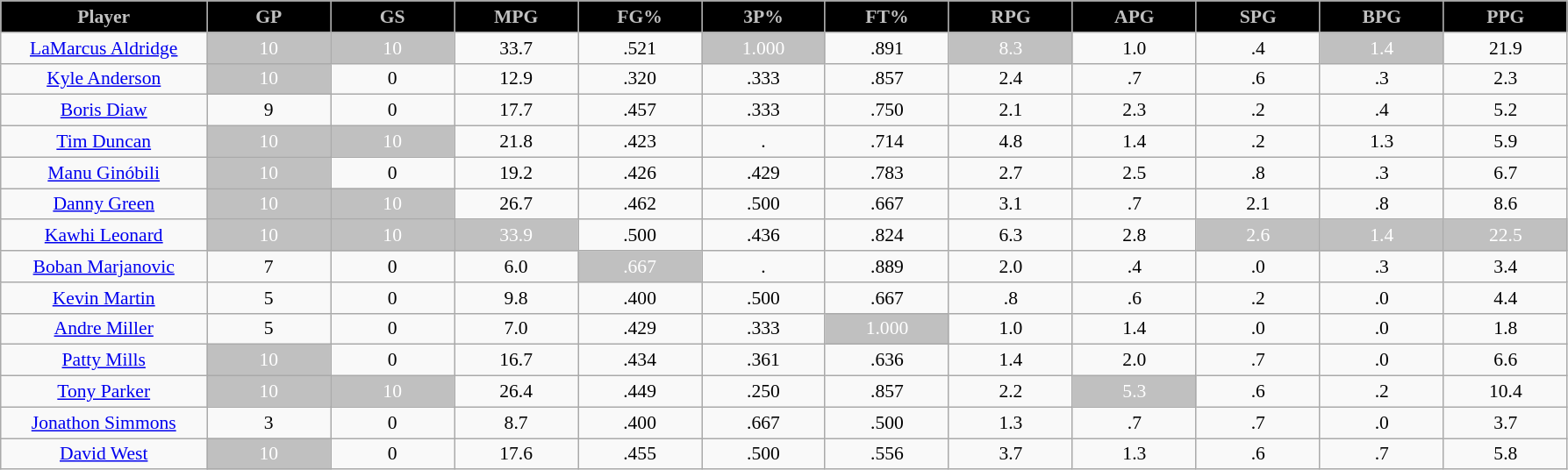<table class="wikitable sortable" style="font-size:90%; text-align:center; white-space:nowrap;">
<tr>
<th style="background:#000000;color:silver;" width="10%">Player</th>
<th style="background:#000000;color:silver;" width="6%">GP</th>
<th style="background:#000000;color:silver;" width="6%">GS</th>
<th style="background:#000000;color:silver;" width="6%">MPG</th>
<th style="background:#000000;color:silver;" width="6%">FG%</th>
<th style="background:#000000;color:silver;" width="6%">3P%</th>
<th style="background:#000000;color:silver;" width="6%">FT%</th>
<th style="background:#000000;color:silver;" width="6%">RPG</th>
<th style="background:#000000;color:silver;" width="6%">APG</th>
<th style="background:#000000;color:silver;" width="6%">SPG</th>
<th style="background:#000000;color:silver;" width="6%">BPG</th>
<th style="background:#000000;color:silver;" width="6%">PPG</th>
</tr>
<tr>
<td><a href='#'>LaMarcus Aldridge</a></td>
<td style="background:silver;color:#FFFFFF;">10</td>
<td style="background:silver;color:#FFFFFF;">10</td>
<td>33.7</td>
<td>.521</td>
<td style="background:silver;color:#FFFFFF;">1.000</td>
<td>.891</td>
<td style="background:silver;color:#FFFFFF;">8.3</td>
<td>1.0</td>
<td>.4</td>
<td style="background:silver;color:#FFFFFF;">1.4</td>
<td>21.9</td>
</tr>
<tr>
<td><a href='#'>Kyle Anderson</a></td>
<td style="background:silver;color:#FFFFFF;">10</td>
<td>0</td>
<td>12.9</td>
<td>.320</td>
<td>.333</td>
<td>.857</td>
<td>2.4</td>
<td>.7</td>
<td>.6</td>
<td>.3</td>
<td>2.3</td>
</tr>
<tr>
<td><a href='#'>Boris Diaw</a></td>
<td>9</td>
<td>0</td>
<td>17.7</td>
<td>.457</td>
<td>.333</td>
<td>.750</td>
<td>2.1</td>
<td>2.3</td>
<td>.2</td>
<td>.4</td>
<td>5.2</td>
</tr>
<tr>
<td><a href='#'>Tim Duncan</a></td>
<td style="background:silver;color:#FFFFFF;">10</td>
<td style="background:silver;color:#FFFFFF;">10</td>
<td>21.8</td>
<td>.423</td>
<td>.</td>
<td>.714</td>
<td>4.8</td>
<td>1.4</td>
<td>.2</td>
<td>1.3</td>
<td>5.9</td>
</tr>
<tr>
<td><a href='#'>Manu Ginóbili</a></td>
<td style="background:silver;color:#FFFFFF;">10</td>
<td>0</td>
<td>19.2</td>
<td>.426</td>
<td>.429</td>
<td>.783</td>
<td>2.7</td>
<td>2.5</td>
<td>.8</td>
<td>.3</td>
<td>6.7</td>
</tr>
<tr>
<td><a href='#'>Danny Green</a></td>
<td style="background:silver;color:#FFFFFF;">10</td>
<td style="background:silver;color:#FFFFFF;">10</td>
<td>26.7</td>
<td>.462</td>
<td>.500</td>
<td>.667</td>
<td>3.1</td>
<td>.7</td>
<td>2.1</td>
<td>.8</td>
<td>8.6</td>
</tr>
<tr>
<td><a href='#'>Kawhi Leonard</a></td>
<td style="background:silver;color:#FFFFFF;">10</td>
<td style="background:silver;color:#FFFFFF;">10</td>
<td style="background:silver;color:#FFFFFF;">33.9</td>
<td>.500</td>
<td>.436</td>
<td>.824</td>
<td>6.3</td>
<td>2.8</td>
<td style="background:silver;color:#FFFFFF;">2.6</td>
<td style="background:silver;color:#FFFFFF;">1.4</td>
<td style="background:silver;color:#FFFFFF;">22.5</td>
</tr>
<tr>
<td><a href='#'>Boban Marjanovic</a></td>
<td>7</td>
<td>0</td>
<td>6.0</td>
<td style="background:silver;color:#FFFFFF;">.667</td>
<td>.</td>
<td>.889</td>
<td>2.0</td>
<td>.4</td>
<td>.0</td>
<td>.3</td>
<td>3.4</td>
</tr>
<tr>
<td><a href='#'>Kevin Martin</a></td>
<td>5</td>
<td>0</td>
<td>9.8</td>
<td>.400</td>
<td>.500</td>
<td>.667</td>
<td>.8</td>
<td>.6</td>
<td>.2</td>
<td>.0</td>
<td>4.4</td>
</tr>
<tr>
<td><a href='#'>Andre Miller</a></td>
<td>5</td>
<td>0</td>
<td>7.0</td>
<td>.429</td>
<td>.333</td>
<td style="background:silver;color:#FFFFFF;">1.000</td>
<td>1.0</td>
<td>1.4</td>
<td>.0</td>
<td>.0</td>
<td>1.8</td>
</tr>
<tr>
<td><a href='#'>Patty Mills</a></td>
<td style="background:silver;color:#FFFFFF;">10</td>
<td>0</td>
<td>16.7</td>
<td>.434</td>
<td>.361</td>
<td>.636</td>
<td>1.4</td>
<td>2.0</td>
<td>.7</td>
<td>.0</td>
<td>6.6</td>
</tr>
<tr>
<td><a href='#'>Tony Parker</a></td>
<td style="background:silver;color:#FFFFFF;">10</td>
<td style="background:silver;color:#FFFFFF;">10</td>
<td>26.4</td>
<td>.449</td>
<td>.250</td>
<td>.857</td>
<td>2.2</td>
<td style="background:silver;color:#FFFFFF;">5.3</td>
<td>.6</td>
<td>.2</td>
<td>10.4</td>
</tr>
<tr>
<td><a href='#'>Jonathon Simmons</a></td>
<td>3</td>
<td>0</td>
<td>8.7</td>
<td>.400</td>
<td>.667</td>
<td>.500</td>
<td>1.3</td>
<td>.7</td>
<td>.7</td>
<td>.0</td>
<td>3.7</td>
</tr>
<tr>
<td><a href='#'>David West</a></td>
<td style="background:silver;color:#FFFFFF;">10</td>
<td>0</td>
<td>17.6</td>
<td>.455</td>
<td>.500</td>
<td>.556</td>
<td>3.7</td>
<td>1.3</td>
<td>.6</td>
<td>.7</td>
<td>5.8</td>
</tr>
</table>
